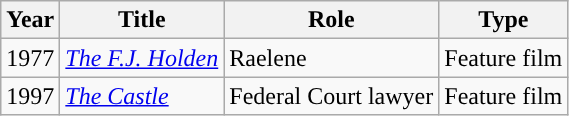<table class="wikitable">
<tr>
<th>Year</th>
<th>Title</th>
<th>Role</th>
<th>Type</th>
</tr>
<tr>
<td>1977</td>
<td><em><a href='#'>The F.J. Holden</a></em></td>
<td>Raelene</td>
<td>Feature film</td>
</tr>
<tr>
<td>1997</td>
<td><em><a href='#'>The Castle</a></em></td>
<td>Federal Court lawyer</td>
<td>Feature film</td>
</tr>
</table>
